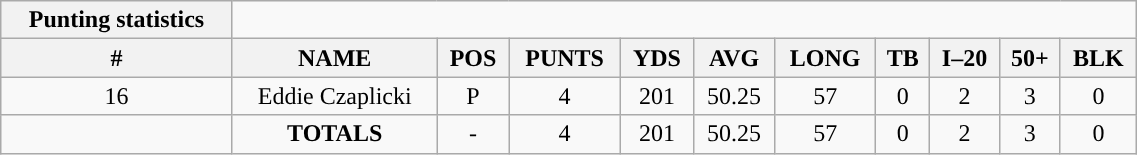<table style="width:60%; text-align:center;" class="wikitable collapsible collapsed">
<tr>
<th style="text-align:center; ">Punting statistics</th>
</tr>
<tr>
<th>#</th>
<th>NAME</th>
<th>POS</th>
<th>PUNTS</th>
<th>YDS</th>
<th>AVG</th>
<th>LONG</th>
<th>TB</th>
<th>I–20</th>
<th>50+</th>
<th>BLK</th>
</tr>
<tr>
<td>16</td>
<td>Eddie Czaplicki</td>
<td>P</td>
<td>4</td>
<td>201</td>
<td>50.25</td>
<td>57</td>
<td>0</td>
<td>2</td>
<td>3</td>
<td>0</td>
</tr>
<tr>
<td></td>
<td><strong>TOTALS</strong></td>
<td>-</td>
<td>4</td>
<td>201</td>
<td>50.25</td>
<td>57</td>
<td>0</td>
<td>2</td>
<td>3</td>
<td>0</td>
</tr>
</table>
